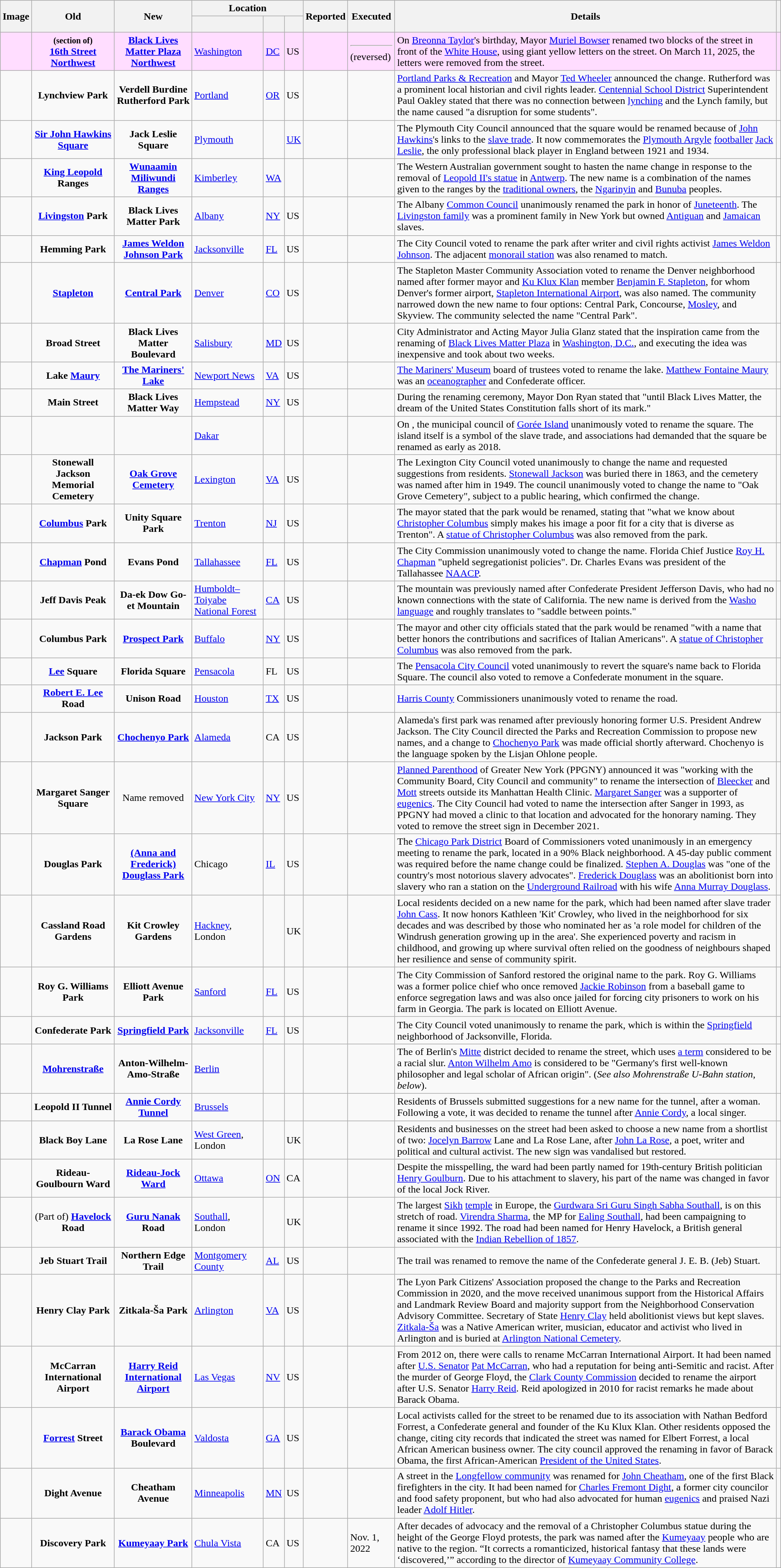<table class="wikitable sortable sort-under" style="text-align:left">
<tr>
<th class="unsortable" rowspan=2>Image</th>
<th rowspan=2>Old</th>
<th rowspan=2>New</th>
<th colspan=3>Location</th>
<th rowspan=2>Reported </th>
<th rowspan=2>Executed</th>
<th class="unsortable" rowspan=2>Details</th>
<th class="unsortable" rowspan=2></th>
</tr>
<tr>
<th>  </th>
<th>  </th>
<th>  </th>
</tr>
<tr style="background:#fdf;">
<td></td>
<td style="text-align: center"><strong><small>(section of)</small><br><a href='#'>16th Street Northwest</a></strong></td>
<td style="text-align: center"><strong><a href='#'>Black Lives Matter Plaza Northwest</a></strong></td>
<td><a href='#'>Washington</a></td>
<td data-sort-value="US-DC"><a href='#'>DC</a></td>
<td>US</td>
<td></td>
<td><hr> (reversed)</td>
<td>On <a href='#'>Breonna Taylor</a>'s birthday, Mayor <a href='#'>Muriel Bowser</a> renamed two blocks of the street in front of the <a href='#'>White House</a>, using giant yellow letters on the street. On March 11, 2025, the letters were removed from the street.</td>
<td><br></td>
</tr>
<tr>
<td></td>
<td style="text-align: center"><strong>Lynchview Park</strong></td>
<td style="text-align: center"><strong>Verdell Burdine Rutherford Park</strong></td>
<td><a href='#'>Portland</a></td>
<td data-sort-value="US-OR"><a href='#'>OR</a></td>
<td>US</td>
<td></td>
<td></td>
<td><a href='#'>Portland Parks & Recreation</a> and Mayor <a href='#'>Ted Wheeler</a> announced the change. Rutherford was a prominent local historian and civil rights leader. <a href='#'>Centennial School District</a> Superintendent Paul Oakley stated that there was no connection between <a href='#'>lynching</a> and the Lynch family, but the name caused "a disruption for some students".</td>
<td><br></td>
</tr>
<tr>
<td></td>
<td style="text-align: center"><strong><a href='#'>Sir John Hawkins Square</a></strong></td>
<td style="text-align: center"><strong>Jack Leslie Square</strong></td>
<td><a href='#'>Plymouth</a></td>
<td data-sort-value="GB-ENG"></td>
<td><a href='#'>UK</a></td>
<td></td>
<td></td>
<td>The Plymouth City Council announced that the square would be renamed because of <a href='#'>John Hawkins</a>'s links to the <a href='#'>slave trade</a>. It now commemorates the <a href='#'>Plymouth Argyle</a> <a href='#'>footballer</a> <a href='#'>Jack Leslie</a>, the only professional black player in England between 1921 and 1934.</td>
<td><br><br></td>
</tr>
<tr>
<td></td>
<td style="text-align: center"><strong><a href='#'>King Leopold</a> Ranges</strong></td>
<td style="text-align: center"><strong><a href='#'>Wunaamin Miliwundi Ranges</a></strong></td>
<td><a href='#'>Kimberley</a></td>
<td data-sort-value="AU-WA"><a href='#'>WA</a></td>
<td></td>
<td></td>
<td></td>
<td>The Western Australian government sought to hasten the name change in response to the removal of <a href='#'>Leopold II's statue</a> in <a href='#'>Antwerp</a>. The new name is a combination of the names given to the ranges by the <a href='#'>traditional owners</a>, the <a href='#'>Ngarinyin</a> and <a href='#'>Bunuba</a> peoples.</td>
<td><br><br></td>
</tr>
<tr>
<td></td>
<td style="text-align: center"><strong><a href='#'>Livingston</a> Park</strong></td>
<td style="text-align: center"><strong>Black Lives Matter Park</strong></td>
<td><a href='#'>Albany</a></td>
<td data-sort-value="US-NY"><a href='#'>NY</a></td>
<td>US</td>
<td></td>
<td> </td>
<td>The Albany <a href='#'>Common Council</a> unanimously renamed the park in honor of <a href='#'>Juneteenth</a>. The <a href='#'>Livingston family</a> was a prominent family in New York but owned <a href='#'>Antiguan</a> and <a href='#'>Jamaican</a> slaves.</td>
<td><br></td>
</tr>
<tr>
<td></td>
<td style="text-align: center"><strong>Hemming Park</strong></td>
<td style="text-align: center"><strong><a href='#'>James Weldon Johnson Park</a></strong></td>
<td><a href='#'>Jacksonville</a></td>
<td data-sort-value="US-FL"><a href='#'>FL</a></td>
<td>US</td>
<td></td>
<td></td>
<td>The City Council voted to rename the park after writer and civil rights activist <a href='#'>James Weldon Johnson</a>. The adjacent <a href='#'>monorail station</a> was also renamed to match.</td>
<td></td>
</tr>
<tr>
<td></td>
<td style="text-align: center"><strong><a href='#'>Stapleton</a></strong></td>
<td style="text-align: center"><strong><a href='#'>Central Park</a></strong></td>
<td><a href='#'>Denver</a></td>
<td data-sort-value="US-CO"><a href='#'>CO</a></td>
<td>US</td>
<td></td>
<td></td>
<td>The Stapleton Master Community Association voted to rename the Denver neighborhood named after former mayor and <a href='#'>Ku Klux Klan</a> member <a href='#'>Benjamin F. Stapleton</a>, for whom Denver's former airport, <a href='#'>Stapleton International Airport</a>, was also named. The community narrowed down the new name to four options: Central Park, Concourse, <a href='#'>Mosley</a>, and Skyview. The community selected the name "Central Park".</td>
<td><br><br><br><br></td>
</tr>
<tr>
<td></td>
<td style="text-align: center"><strong>Broad Street</strong></td>
<td style="text-align: center"><strong>Black Lives Matter Boulevard</strong></td>
<td><a href='#'>Salisbury</a></td>
<td data-sort-value="US-MD"><a href='#'>MD</a></td>
<td>US</td>
<td></td>
<td></td>
<td>City Administrator and Acting Mayor Julia Glanz stated that the inspiration came from the renaming of <a href='#'>Black Lives Matter Plaza</a> in <a href='#'>Washington, D.C.</a>, and executing the idea was inexpensive and took about two weeks.</td>
<td><br><br></td>
</tr>
<tr>
<td></td>
<td style="text-align: center"><strong>Lake <a href='#'>Maury</a></strong></td>
<td style="text-align: center"><strong><a href='#'>The Mariners' Lake</a></strong></td>
<td><a href='#'>Newport News</a></td>
<td data-sort-value="US-VA"><a href='#'>VA</a></td>
<td>US</td>
<td></td>
<td></td>
<td><a href='#'>The Mariners' Museum</a> board of trustees voted to rename the lake. <a href='#'>Matthew Fontaine Maury</a> was an <a href='#'>oceanographer</a> and Confederate officer.</td>
<td><br></td>
</tr>
<tr>
<td></td>
<td style="text-align: center"><strong>Main Street</strong></td>
<td style="text-align: center"><strong>Black Lives Matter Way</strong></td>
<td><a href='#'>Hempstead</a></td>
<td data-sort-value="US-NY"><a href='#'>NY</a></td>
<td>US</td>
<td></td>
<td></td>
<td>During the renaming ceremony, Mayor Don Ryan stated that "until Black Lives Matter, the dream of the United States Constitution falls short of its mark."</td>
<td><br><br></td>
</tr>
<tr>
<td></td>
<td style="text-align: center"><strong></strong></td>
<td style="text-align: center"><strong></strong></td>
<td><a href='#'>Dakar</a></td>
<td data-sort-value="SN-DK"></td>
<td></td>
<td></td>
<td></td>
<td>On , the municipal council of <a href='#'>Gorée Island</a> unanimously voted to rename the square. The island itself is a symbol of the slave trade, and associations had demanded that the square be renamed as early as 2018.</td>
<td><br><br><br></td>
</tr>
<tr>
<td></td>
<td style="text-align: center"><strong>Stonewall Jackson Memorial Cemetery</strong></td>
<td style="text-align: center"><strong><a href='#'>Oak Grove Cemetery</a></strong></td>
<td><a href='#'>Lexington</a></td>
<td data-sort-value="US-VA"><a href='#'>VA</a></td>
<td>US</td>
<td> </td>
<td></td>
<td>The Lexington City Council voted unanimously to change the name and requested suggestions from residents. <a href='#'>Stonewall Jackson</a> was buried there in 1863, and the cemetery was named after him in 1949. The council unanimously voted to change the name to "Oak Grove Cemetery", subject to a public hearing, which confirmed the change.</td>
<td><br><br><br><br></td>
</tr>
<tr>
<td></td>
<td style="text-align: center"><strong><a href='#'>Columbus</a> Park</strong></td>
<td style="text-align: center"><strong>Unity Square Park</strong></td>
<td><a href='#'>Trenton</a></td>
<td data-sort-value="US-NJ"><a href='#'>NJ</a></td>
<td>US</td>
<td></td>
<td></td>
<td>The mayor stated that the park would be renamed, stating that "what we know about <a href='#'>Christopher Columbus</a> simply makes his image a poor fit for a city that is diverse as Trenton". A <a href='#'>statue of Christopher Columbus</a> was also removed from the park.</td>
<td><br></td>
</tr>
<tr>
<td></td>
<td style="text-align: center"><strong><a href='#'>Chapman</a> Pond</strong></td>
<td style="text-align: center"><strong>Evans Pond</strong></td>
<td><a href='#'>Tallahassee</a></td>
<td data-sort-value="US-FL"><a href='#'>FL</a></td>
<td>US</td>
<td></td>
<td></td>
<td>The City Commission unanimously voted to change the name. Florida Chief Justice <a href='#'>Roy H. Chapman</a> "upheld segregationist policies". Dr. Charles Evans was president of the Tallahassee <a href='#'>NAACP</a>.</td>
<td><br><br><br></td>
</tr>
<tr>
<td></td>
<td style="text-align: center"><strong>Jeff Davis Peak</strong></td>
<td style="text-align: center"><strong>Da-ek Dow Go-et Mountain</strong></td>
<td><a href='#'>Humboldt–Toiyabe National Forest</a></td>
<td data-sort-value="US-DC"><a href='#'>CA</a></td>
<td>US</td>
<td></td>
<td></td>
<td>The mountain was previously named after Confederate President Jefferson Davis, who had no known connections with the state of California. The new name is derived from the <a href='#'>Washo language</a> and roughly translates to "saddle between points."</td>
<td></td>
</tr>
<tr>
<td> </td>
<td style="text-align: center"><strong>Columbus Park</strong></td>
<td style="text-align: center"><strong><a href='#'>Prospect Park</a></strong></td>
<td><a href='#'>Buffalo</a></td>
<td data-sort-value="US-NY"><a href='#'>NY</a></td>
<td>US</td>
<td></td>
<td></td>
<td>The mayor and other city officials stated that the park would be renamed "with a name that better honors the contributions and sacrifices of Italian Americans". A <a href='#'>statue of Christopher Columbus</a> was also removed from the park.</td>
<td><br></td>
</tr>
<tr>
<td></td>
<td style="text-align: center"><strong><a href='#'>Lee</a> Square</strong></td>
<td style="text-align: center"><strong>Florida Square</strong></td>
<td><a href='#'>Pensacola</a></td>
<td>FL</td>
<td>US</td>
<td></td>
<td></td>
<td>The <a href='#'>Pensacola City Council</a> voted unanimously to revert the square's name back to Florida Square. The council also voted to remove a Confederate monument in the square.</td>
<td><br><br></td>
</tr>
<tr>
<td></td>
<td style="text-align: center"><strong><a href='#'>Robert E. Lee</a> Road</strong></td>
<td style="text-align: center"><strong>Unison Road</strong></td>
<td><a href='#'>Houston</a></td>
<td data-sort-value="US-TX"><a href='#'>TX</a></td>
<td>US</td>
<td></td>
<td></td>
<td><a href='#'>Harris County</a> Commissioners unanimously voted to rename the road.</td>
<td><br></td>
</tr>
<tr>
<td></td>
<td style="text-align: center"><strong>Jackson Park</strong></td>
<td style="text-align: center"><strong><a href='#'>Chochenyo Park</a></strong></td>
<td><a href='#'>Alameda</a></td>
<td>CA</td>
<td>US</td>
<td></td>
<td></td>
<td>Alameda's first park was renamed after previously honoring former U.S. President Andrew Jackson. The City Council directed the Parks and Recreation Commission to propose new names, and a change to <a href='#'>Chochenyo Park</a> was made official shortly afterward. Chochenyo is the language spoken by the Lisjan Ohlone people.</td>
<td></td>
</tr>
<tr>
<td></td>
<td style="text-align: center"><strong>Margaret Sanger Square</strong></td>
<td style="text-align: center">Name removed</td>
<td><a href='#'>New York City</a></td>
<td><a href='#'>NY</a></td>
<td>US</td>
<td></td>
<td></td>
<td><a href='#'>Planned Parenthood</a> of Greater New York (PPGNY) announced it was "working with the Community Board, City Council and community" to rename the intersection of <a href='#'>Bleecker</a> and <a href='#'>Mott</a> streets outside its Manhattan Health Clinic. <a href='#'>Margaret Sanger</a> was a supporter of <a href='#'>eugenics</a>. The City Council had voted to name the intersection after Sanger in 1993, as PPGNY had moved a clinic to that location and advocated for the honorary naming. They voted to remove the street sign in December 2021.</td>
<td><br><br><br><br></td>
</tr>
<tr>
<td></td>
<td style="text-align: center"><strong>Douglas Park</strong></td>
<td style="text-align: center"><strong><a href='#'>(Anna and Frederick) Douglass Park</a></strong></td>
<td>Chicago</td>
<td data-sort-value="US-IL"><a href='#'>IL</a></td>
<td>US</td>
<td></td>
<td></td>
<td>The <a href='#'>Chicago Park District</a> Board of Commissioners voted unanimously in an emergency meeting to rename the park, located in a 90% Black neighborhood. A 45-day public comment was required before the name change could be finalized. <a href='#'>Stephen A. Douglas</a> was "one of the country's most notorious slavery advocates".  <a href='#'>Frederick Douglass</a> was an abolitionist born into slavery who ran a station on the <a href='#'>Underground Railroad</a> with his wife <a href='#'>Anna Murray Douglass</a>.</td>
<td><br><br><br><br></td>
</tr>
<tr>
<td></td>
<td style="text-align: center"><strong>Cassland Road Gardens</strong></td>
<td style="text-align: center"><strong>Kit Crowley Gardens</strong></td>
<td><a href='#'>Hackney</a>, London</td>
<td data-sort-value="UK-ENG"></td>
<td>UK</td>
<td> </td>
<td></td>
<td>Local residents decided on a new name for the park, which had been named after slave trader <a href='#'>John Cass</a>. It now honors Kathleen 'Kit' Crowley, who lived in the neighborhood for six decades and was described by those who nominated her as 'a role model for children of the Windrush generation growing up in the area'. She experienced poverty and racism in childhood, and growing up where survival often relied on the goodness of neighbours shaped her resilience and sense of community spirit.</td>
<td></td>
</tr>
<tr>
<td></td>
<td style="text-align: center"><strong>Roy G. Williams Park</strong></td>
<td style="text-align: center"><strong>Elliott Avenue Park</strong></td>
<td><a href='#'>Sanford</a></td>
<td data-sort-value="US-FL"><a href='#'>FL</a></td>
<td>US</td>
<td></td>
<td> </td>
<td>The City Commission of Sanford restored the original name to the park.  Roy G. Williams was a former police chief who once removed <a href='#'>Jackie Robinson</a> from a baseball game to enforce segregation laws and was also once jailed for forcing city prisoners to work on his farm in Georgia. The park is located on Elliott Avenue.</td>
<td><br><br></td>
</tr>
<tr>
<td></td>
<td style="text-align: center"><strong>Confederate Park</strong></td>
<td style="text-align: center"><strong><a href='#'>Springfield Park</a></strong></td>
<td><a href='#'>Jacksonville</a></td>
<td data-sort-value="US-FL"><a href='#'>FL</a></td>
<td>US</td>
<td></td>
<td></td>
<td>The City Council voted unanimously to rename the park, which is within the <a href='#'>Springfield</a> neighborhood of Jacksonville, Florida.</td>
<td></td>
</tr>
<tr>
<td></td>
<td style="text-align: center"><strong><a href='#'>Mohrenstraße</a></strong></td>
<td style="text-align: center"><strong>Anton-Wilhelm-Amo-Straße</strong></td>
<td><a href='#'>Berlin</a></td>
<td data-sort-value="DE-BE"></td>
<td></td>
<td></td>
<td> </td>
<td>The  of Berlin's <a href='#'>Mitte</a> district decided to rename the street, which uses <a href='#'>a term</a> considered to be a racial slur.  <a href='#'>Anton Wilhelm Amo</a> is considered to be "Germany's first well-known philosopher and legal scholar of African origin". (<em>See also Mohrenstraße U-Bahn station, below</em>).</td>
<td><br><br><br></td>
</tr>
<tr>
<td></td>
<td style="text-align: center"><strong>Leopold II Tunnel</strong></td>
<td style="text-align: center"><strong><a href='#'>Annie Cordy Tunnel</a></strong></td>
<td><a href='#'>Brussels</a></td>
<td data-sort-value="BE-BRU"></td>
<td></td>
<td></td>
<td></td>
<td>Residents of Brussels submitted suggestions for a new name for the tunnel, after a woman. Following a vote, it was decided to rename the tunnel after <a href='#'>Annie Cordy</a>, a local singer.</td>
<td><br><br></td>
</tr>
<tr>
<td></td>
<td style="text-align: center"><strong>Black Boy Lane</strong></td>
<td style="text-align: center"><strong>La Rose Lane</strong></td>
<td><a href='#'>West Green</a>, London</td>
<td data-sort-value="UK-ENG"></td>
<td>UK</td>
<td></td>
<td></td>
<td>Residents and businesses on the street had been asked to choose a new name from a shortlist of two: <a href='#'>Jocelyn Barrow</a> Lane and La Rose Lane, after <a href='#'>John La Rose</a>, a poet, writer and political and cultural activist. The new sign was vandalised but restored.</td>
<td><br><br></td>
</tr>
<tr>
<td></td>
<td style="text-align: center"><strong>Rideau-Goulbourn Ward</strong></td>
<td style="text-align: center"><strong><a href='#'>Rideau-Jock Ward</a></strong></td>
<td><a href='#'>Ottawa</a></td>
<td><a href='#'>ON</a></td>
<td>CA</td>
<td></td>
<td></td>
<td>Despite the misspelling, the ward had been partly named for 19th-century British politician <a href='#'>Henry Goulburn</a>. Due to his attachment to slavery, his part of the name was changed in favor of the local Jock River.</td>
<td></td>
</tr>
<tr>
<td></td>
<td style="text-align: center">(Part of) <strong><a href='#'>Havelock</a> Road</strong></td>
<td style="text-align: center"><strong><a href='#'>Guru Nanak</a> Road</strong></td>
<td><a href='#'>Southall</a>, London</td>
<td data-sort-value="UK-ENG"></td>
<td>UK</td>
<td></td>
<td></td>
<td>The largest <a href='#'>Sikh</a> <a href='#'>temple</a> in Europe, the <a href='#'>Gurdwara Sri Guru Singh Sabha Southall</a>, is on this stretch of road. <a href='#'>Virendra Sharma</a>, the MP for <a href='#'>Ealing Southall</a>, had been campaigning to rename it since 1992. The road had been named for Henry Havelock, a British general associated with the <a href='#'>Indian Rebellion of 1857</a>.</td>
<td><br></td>
</tr>
<tr>
<td></td>
<td style="text-align: center"><strong>Jeb Stuart Trail</strong></td>
<td style="text-align: center"><strong>Northern Edge Trail</strong></td>
<td><a href='#'>Montgomery County</a></td>
<td data-sort-value="US-DC"><a href='#'>AL</a></td>
<td>US</td>
<td></td>
<td></td>
<td>The trail was renamed to remove the name of the Confederate general J. E. B. (Jeb) Stuart.</td>
<td></td>
</tr>
<tr>
<td></td>
<td style="text-align: center"><strong>Henry Clay Park</strong></td>
<td style="text-align: center"><strong>Zitkala-Ša Park</strong></td>
<td><a href='#'>Arlington</a></td>
<td data-sort-value="US-DC"><a href='#'>VA</a></td>
<td>US</td>
<td></td>
<td></td>
<td>The Lyon Park Citizens' Association proposed the change to the Parks and Recreation Commission in 2020, and the move received unanimous support from the Historical Affairs and Landmark Review Board and majority support from the Neighborhood Conservation Advisory Committee. Secretary of State <a href='#'>Henry Clay</a> held abolitionist views but kept slaves. <a href='#'>Zitkala-Ša</a> was a Native American writer, musician, educator and activist who lived in Arlington and is buried at <a href='#'>Arlington National Cemetery</a>.</td>
<td><br></td>
</tr>
<tr>
<td></td>
<td style="text-align: center"><strong>McCarran International Airport</strong></td>
<td style="text-align: center"><strong><a href='#'>Harry Reid International Airport</a></strong></td>
<td><a href='#'>Las Vegas</a></td>
<td data-sort-value="US-NV"><a href='#'>NV</a></td>
<td>US</td>
<td></td>
<td></td>
<td>From 2012 on, there were calls to rename McCarran International Airport. It had been named after <a href='#'>U.S. Senator</a> <a href='#'>Pat McCarran</a>, who had a reputation for being anti-Semitic and racist. After the murder of George Floyd, the <a href='#'>Clark County Commission</a> decided to rename the airport after U.S. Senator <a href='#'>Harry Reid</a>. Reid apologized in 2010 for racist remarks he made about Barack Obama.</td>
<td></td>
</tr>
<tr>
<td></td>
<td style="text-align: center"><strong><a href='#'>Forrest</a> Street</strong></td>
<td style="text-align: center"><strong><a href='#'>Barack Obama</a> Boulevard</strong></td>
<td><a href='#'>Valdosta</a></td>
<td><a href='#'>GA</a></td>
<td>US</td>
<td></td>
<td></td>
<td>Local activists called for the street to be renamed due to its association with Nathan Bedford Forrest, a Confederate general and founder of the Ku Klux Klan. Other residents opposed the change, citing city records that indicated the street was named for Elbert Forrest, a local African American business owner. The city council approved the renaming in favor of Barack Obama, the first African-American <a href='#'>President of the United States</a>.</td>
<td><br></td>
</tr>
<tr>
<td></td>
<td style="text-align: center"><strong>Dight Avenue</strong></td>
<td style="text-align: center"><strong>Cheatham Avenue</strong></td>
<td><a href='#'>Minneapolis</a></td>
<td><a href='#'>MN</a></td>
<td>US</td>
<td></td>
<td></td>
<td>A street in the <a href='#'>Longfellow community</a> was renamed for <a href='#'>John Cheatham</a>, one of the first Black firefighters in the city. It had been named for <a href='#'>Charles Fremont Dight</a>, a former city councilor and food safety proponent, but who had also advocated for human <a href='#'>eugenics</a> and praised Nazi leader <a href='#'>Adolf Hitler</a>.</td>
<td><br><br></td>
</tr>
<tr>
<td></td>
<td style="text-align: center"><strong>Discovery Park</strong></td>
<td style="text-align: center"><strong><a href='#'>Kumeyaay Park</a></strong></td>
<td><a href='#'>Chula Vista</a></td>
<td>CA</td>
<td>US</td>
<td></td>
<td>Nov. 1, 2022</td>
<td>After decades of advocacy and the removal of a Christopher Columbus statue during the height of the George Floyd protests, the park was named after the <a href='#'>Kumeyaay</a> people who are native to the region. “It corrects a romanticized, historical fantasy that these lands were ‘discovered,’” according to the director of <a href='#'>Kumeyaay Community College</a>.</td>
<td></td>
</tr>
</table>
